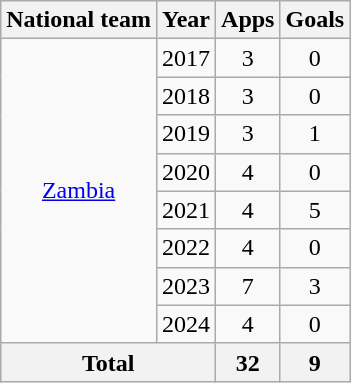<table class="wikitable" style="text-align: center;">
<tr>
<th>National team</th>
<th>Year</th>
<th>Apps</th>
<th>Goals</th>
</tr>
<tr>
<td rowspan="8"><a href='#'>Zambia</a></td>
<td>2017</td>
<td>3</td>
<td>0</td>
</tr>
<tr>
<td>2018</td>
<td>3</td>
<td>0</td>
</tr>
<tr>
<td>2019</td>
<td>3</td>
<td>1</td>
</tr>
<tr>
<td>2020</td>
<td>4</td>
<td>0</td>
</tr>
<tr>
<td>2021</td>
<td>4</td>
<td>5</td>
</tr>
<tr>
<td>2022</td>
<td>4</td>
<td>0</td>
</tr>
<tr>
<td>2023</td>
<td>7</td>
<td>3</td>
</tr>
<tr>
<td>2024</td>
<td>4</td>
<td>0</td>
</tr>
<tr>
<th colspan="2">Total</th>
<th>32</th>
<th>9</th>
</tr>
</table>
